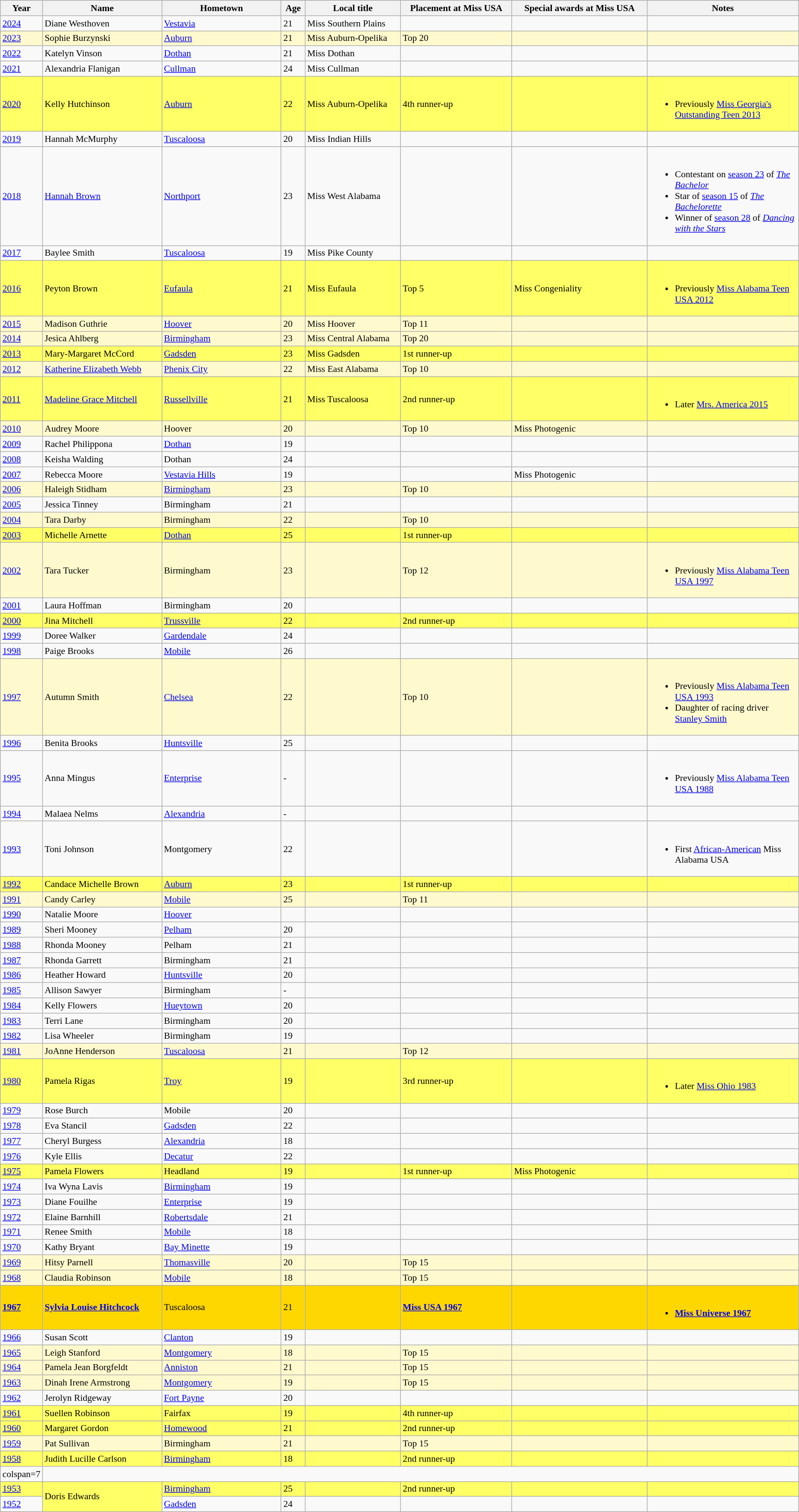<table class="wikitable sortable" style="font-size:90%;">
<tr bgcolor="#efefef">
<th width="5%">Year</th>
<th width="15%">Name</th>
<th width="15%">Hometown</th>
<th width="3%">Age</th>
<th width="12%">Local title</th>
<th width="14%">Placement at Miss USA</th>
<th width="17%">Special awards at Miss USA</th>
<th width="31%">Notes</th>
</tr>
<tr>
<td><a href='#'>2024</a></td>
<td>Diane Westhoven</td>
<td><a href='#'>Vestavia</a></td>
<td>21</td>
<td>Miss Southern Plains</td>
<td></td>
<td></td>
<td></td>
</tr>
<tr style="background-color:#FFFACD;">
<td><a href='#'>2023</a></td>
<td>Sophie Burzynski</td>
<td><a href='#'>Auburn</a></td>
<td>21</td>
<td>Miss Auburn-Opelika</td>
<td>Top 20</td>
<td></td>
<td></td>
</tr>
<tr>
<td><a href='#'>2022</a></td>
<td>Katelyn Vinson</td>
<td><a href='#'>Dothan</a></td>
<td>21</td>
<td>Miss Dothan</td>
<td></td>
<td></td>
<td></td>
</tr>
<tr>
<td><a href='#'>2021</a></td>
<td>Alexandria Flanigan</td>
<td><a href='#'>Cullman</a></td>
<td>24</td>
<td>Miss Cullman</td>
<td></td>
<td></td>
<td></td>
</tr>
<tr style="background-color:#FFFF66;">
<td><a href='#'>2020</a></td>
<td>Kelly Hutchinson</td>
<td><a href='#'>Auburn</a></td>
<td>22</td>
<td>Miss Auburn-Opelika</td>
<td>4th runner-up</td>
<td></td>
<td><br><ul><li>Previously <a href='#'>Miss Georgia's Outstanding Teen 2013</a></li></ul></td>
</tr>
<tr>
<td><a href='#'>2019</a></td>
<td>Hannah McMurphy</td>
<td><a href='#'>Tuscaloosa</a></td>
<td>20</td>
<td>Miss Indian Hills</td>
<td></td>
<td></td>
<td></td>
</tr>
<tr>
<td><a href='#'>2018</a></td>
<td><a href='#'>Hannah Brown</a></td>
<td><a href='#'>Northport</a></td>
<td>23</td>
<td>Miss West Alabama</td>
<td></td>
<td></td>
<td><br><ul><li>Contestant on <a href='#'>season 23</a> of <em><a href='#'>The Bachelor</a></em></li><li>Star of <a href='#'>season 15</a> of <em><a href='#'>The Bachelorette</a></em></li><li>Winner of <a href='#'>season 28</a> of <em><a href='#'>Dancing with the Stars</a></em></li></ul></td>
</tr>
<tr>
<td><a href='#'>2017</a></td>
<td>Baylee Smith</td>
<td><a href='#'>Tuscaloosa</a></td>
<td>19</td>
<td>Miss Pike County</td>
<td></td>
<td></td>
<td></td>
</tr>
<tr style="background-color:#FFFF66;">
<td><a href='#'>2016</a></td>
<td>Peyton Brown</td>
<td><a href='#'>Eufaula</a></td>
<td>21</td>
<td>Miss Eufaula</td>
<td>Top 5</td>
<td>Miss Congeniality</td>
<td><br><ul><li>Previously <a href='#'>Miss Alabama Teen USA 2012</a></li></ul></td>
</tr>
<tr style="background-color:#FFFACD;">
<td><a href='#'>2015</a></td>
<td>Madison Guthrie</td>
<td><a href='#'>Hoover</a></td>
<td>20</td>
<td>Miss Hoover</td>
<td>Top 11</td>
<td></td>
<td></td>
</tr>
<tr style="background-color:#FFFACD;">
<td><a href='#'>2014</a></td>
<td>Jesica Ahlberg</td>
<td><a href='#'>Birmingham</a></td>
<td>23</td>
<td>Miss Central Alabama</td>
<td>Top 20</td>
<td></td>
<td></td>
</tr>
<tr style="background-color:#FFFF66;">
<td><a href='#'>2013</a></td>
<td>Mary-Margaret McCord</td>
<td><a href='#'>Gadsden</a></td>
<td>23</td>
<td>Miss Gadsden</td>
<td>1st runner-up</td>
<td></td>
<td></td>
</tr>
<tr style="background-color:#FFFACD;">
<td><a href='#'>2012</a></td>
<td><a href='#'>Katherine Elizabeth Webb</a></td>
<td><a href='#'>Phenix City</a></td>
<td>22</td>
<td>Miss East Alabama</td>
<td>Top 10</td>
<td></td>
<td></td>
</tr>
<tr style="background-color:#FFFF66;">
<td><a href='#'>2011</a></td>
<td><a href='#'>Madeline Grace Mitchell</a></td>
<td><a href='#'>Russellville</a></td>
<td>21</td>
<td>Miss Tuscaloosa</td>
<td>2nd runner-up</td>
<td></td>
<td><br><ul><li>Later <a href='#'>Mrs. America 2015</a></li></ul></td>
</tr>
<tr style="background-color:#FFFACD;">
<td><a href='#'>2010</a></td>
<td>Audrey Moore</td>
<td>Hoover</td>
<td>20</td>
<td></td>
<td>Top 10</td>
<td>Miss Photogenic</td>
<td></td>
</tr>
<tr>
<td><a href='#'>2009</a></td>
<td>Rachel Philippona</td>
<td><a href='#'>Dothan</a></td>
<td>19</td>
<td></td>
<td></td>
<td></td>
<td></td>
</tr>
<tr>
<td><a href='#'>2008</a></td>
<td>Keisha Walding</td>
<td>Dothan</td>
<td>24</td>
<td></td>
<td></td>
<td></td>
<td></td>
</tr>
<tr>
<td><a href='#'>2007</a></td>
<td>Rebecca Moore</td>
<td><a href='#'>Vestavia Hills</a></td>
<td>19</td>
<td></td>
<td></td>
<td>Miss Photogenic</td>
<td></td>
</tr>
<tr style="background-color:#FFFACD;">
<td><a href='#'>2006</a></td>
<td>Haleigh Stidham</td>
<td><a href='#'>Birmingham</a></td>
<td>23</td>
<td></td>
<td>Top 10</td>
<td></td>
<td></td>
</tr>
<tr>
<td><a href='#'>2005</a></td>
<td>Jessica Tinney</td>
<td>Birmingham</td>
<td>21</td>
<td></td>
<td></td>
<td></td>
<td></td>
</tr>
<tr style="background-color:#FFFACD;">
<td><a href='#'>2004</a></td>
<td>Tara Darby</td>
<td>Birmingham</td>
<td>22</td>
<td></td>
<td>Top 10</td>
<td></td>
<td></td>
</tr>
<tr style="background-color:#FFFF66;">
<td><a href='#'>2003</a></td>
<td>Michelle Arnette</td>
<td><a href='#'>Dothan</a></td>
<td>25</td>
<td></td>
<td>1st runner-up</td>
<td></td>
<td></td>
</tr>
<tr style="background-color:#FFFACD;">
<td><a href='#'>2002</a></td>
<td>Tara Tucker</td>
<td>Birmingham</td>
<td>23</td>
<td></td>
<td>Top 12</td>
<td></td>
<td><br><ul><li>Previously <a href='#'>Miss Alabama Teen USA 1997</a></li></ul></td>
</tr>
<tr>
<td><a href='#'>2001</a></td>
<td>Laura Hoffman</td>
<td>Birmingham</td>
<td>20</td>
<td></td>
<td></td>
<td></td>
<td></td>
</tr>
<tr style="background-color:#FFFF66;">
<td><a href='#'>2000</a></td>
<td>Jina Mitchell</td>
<td><a href='#'>Trussville</a></td>
<td>22</td>
<td></td>
<td>2nd runner-up</td>
<td></td>
<td></td>
</tr>
<tr>
<td><a href='#'>1999</a></td>
<td>Doree Walker</td>
<td><a href='#'>Gardendale</a></td>
<td>24</td>
<td></td>
<td></td>
<td></td>
<td></td>
</tr>
<tr>
<td><a href='#'>1998</a></td>
<td>Paige Brooks</td>
<td><a href='#'>Mobile</a></td>
<td>26</td>
<td></td>
<td></td>
<td></td>
<td></td>
</tr>
<tr style="background-color:#FFFACD;">
<td><a href='#'>1997</a></td>
<td>Autumn Smith</td>
<td><a href='#'>Chelsea</a></td>
<td>22</td>
<td></td>
<td>Top 10</td>
<td></td>
<td><br><ul><li>Previously <a href='#'>Miss Alabama Teen USA 1993</a></li><li>Daughter of racing driver <a href='#'>Stanley Smith</a></li></ul></td>
</tr>
<tr>
<td><a href='#'>1996</a></td>
<td>Benita Brooks</td>
<td><a href='#'>Huntsville</a></td>
<td>25</td>
<td></td>
<td></td>
<td></td>
<td></td>
</tr>
<tr>
<td><a href='#'>1995</a></td>
<td>Anna Mingus</td>
<td><a href='#'>Enterprise</a></td>
<td>-</td>
<td></td>
<td></td>
<td></td>
<td><br><ul><li>Previously <a href='#'>Miss Alabama Teen USA 1988</a></li></ul></td>
</tr>
<tr>
<td><a href='#'>1994</a></td>
<td>Malaea Nelms</td>
<td><a href='#'>Alexandria</a></td>
<td>-</td>
<td></td>
<td></td>
<td></td>
<td></td>
</tr>
<tr>
<td><a href='#'>1993</a></td>
<td>Toni Johnson</td>
<td>Montgomery</td>
<td>22</td>
<td></td>
<td></td>
<td></td>
<td><br><ul><li>First <a href='#'>African-American</a> Miss Alabama USA</li></ul></td>
</tr>
<tr style="background-color:#FFFF66;">
<td><a href='#'>1992</a></td>
<td>Candace Michelle Brown</td>
<td><a href='#'>Auburn</a></td>
<td>23</td>
<td></td>
<td>1st runner-up</td>
<td></td>
<td></td>
</tr>
<tr style="background-color:#FFFACD;">
<td><a href='#'>1991</a></td>
<td>Candy Carley</td>
<td><a href='#'>Mobile</a></td>
<td>25</td>
<td></td>
<td>Top 11</td>
<td></td>
<td></td>
</tr>
<tr>
<td><a href='#'>1990</a></td>
<td>Natalie Moore</td>
<td><a href='#'>Hoover</a></td>
<td></td>
<td></td>
<td></td>
<td></td>
<td></td>
</tr>
<tr>
<td><a href='#'>1989</a></td>
<td>Sheri Mooney</td>
<td><a href='#'>Pelham</a></td>
<td>20</td>
<td></td>
<td></td>
<td></td>
<td></td>
</tr>
<tr>
<td><a href='#'>1988</a></td>
<td>Rhonda Mooney</td>
<td>Pelham</td>
<td>21</td>
<td></td>
<td></td>
<td></td>
</tr>
<tr>
<td><a href='#'>1987</a></td>
<td>Rhonda Garrett</td>
<td>Birmingham</td>
<td>21</td>
<td></td>
<td></td>
<td></td>
<td></td>
</tr>
<tr>
<td><a href='#'>1986</a></td>
<td>Heather Howard</td>
<td><a href='#'>Huntsville</a></td>
<td>20</td>
<td></td>
<td></td>
<td></td>
<td></td>
</tr>
<tr>
<td><a href='#'>1985</a></td>
<td>Allison Sawyer</td>
<td>Birmingham</td>
<td>-</td>
<td></td>
<td></td>
<td></td>
<td></td>
</tr>
<tr>
<td><a href='#'>1984</a></td>
<td>Kelly Flowers</td>
<td><a href='#'>Hueytown</a></td>
<td>20</td>
<td></td>
<td></td>
<td></td>
<td></td>
</tr>
<tr>
<td><a href='#'>1983</a></td>
<td>Terri Lane</td>
<td>Birmingham</td>
<td>20</td>
<td></td>
<td></td>
<td></td>
<td></td>
</tr>
<tr>
<td><a href='#'>1982</a></td>
<td>Lisa Wheeler</td>
<td>Birmingham</td>
<td>19</td>
<td></td>
<td></td>
<td></td>
</tr>
<tr style="background-color:#FFFACD;">
<td><a href='#'>1981</a></td>
<td>JoAnne Henderson</td>
<td><a href='#'>Tuscaloosa</a></td>
<td>21</td>
<td></td>
<td>Top 12</td>
<td></td>
<td></td>
</tr>
<tr style="background-color:#FFFF66;">
<td><a href='#'>1980</a></td>
<td>Pamela Rigas</td>
<td><a href='#'>Troy</a></td>
<td>19</td>
<td></td>
<td>3rd runner-up</td>
<td></td>
<td><br><ul><li>Later <a href='#'>Miss Ohio 1983</a></li></ul></td>
</tr>
<tr>
<td><a href='#'>1979</a></td>
<td>Rose Burch</td>
<td>Mobile</td>
<td>20</td>
<td></td>
<td></td>
<td></td>
<td></td>
</tr>
<tr>
<td><a href='#'>1978</a></td>
<td>Eva Stancil</td>
<td><a href='#'>Gadsden</a></td>
<td>22</td>
<td></td>
<td></td>
<td></td>
<td></td>
</tr>
<tr>
<td><a href='#'>1977</a></td>
<td>Cheryl Burgess</td>
<td><a href='#'>Alexandria</a></td>
<td>18</td>
<td></td>
<td></td>
<td></td>
<td></td>
</tr>
<tr>
<td><a href='#'>1976</a></td>
<td>Kyle Ellis</td>
<td><a href='#'>Decatur</a></td>
<td>22</td>
<td></td>
<td></td>
<td></td>
<td></td>
</tr>
<tr style="background-color:#FFFF66;">
<td><a href='#'>1975</a></td>
<td>Pamela Flowers</td>
<td>Headland</td>
<td>19</td>
<td></td>
<td>1st runner-up</td>
<td>Miss Photogenic</td>
<td></td>
</tr>
<tr>
<td><a href='#'>1974</a></td>
<td>Iva Wyna Lavis</td>
<td><a href='#'>Birmingham</a></td>
<td>19</td>
<td></td>
<td></td>
<td></td>
<td></td>
</tr>
<tr>
<td><a href='#'>1973</a></td>
<td>Diane Fouilhe</td>
<td><a href='#'>Enterprise</a></td>
<td>19</td>
<td></td>
<td></td>
<td></td>
<td></td>
</tr>
<tr>
<td><a href='#'>1972</a></td>
<td>Elaine Barnhill</td>
<td><a href='#'>Robertsdale</a></td>
<td>21</td>
<td></td>
<td></td>
<td></td>
<td></td>
</tr>
<tr>
<td><a href='#'>1971</a></td>
<td>Renee Smith</td>
<td><a href='#'>Mobile</a></td>
<td>18</td>
<td></td>
<td></td>
<td></td>
<td></td>
</tr>
<tr>
<td><a href='#'>1970</a></td>
<td>Kathy Bryant</td>
<td><a href='#'>Bay Minette</a></td>
<td>19</td>
<td></td>
<td></td>
<td></td>
<td></td>
</tr>
<tr style="background-color:#FFFACD;">
<td><a href='#'>1969</a></td>
<td>Hitsy Parnell</td>
<td><a href='#'>Thomasville</a></td>
<td>20</td>
<td></td>
<td>Top 15</td>
<td></td>
<td></td>
</tr>
<tr style="background-color:#FFFACD;">
<td><a href='#'>1968</a></td>
<td>Claudia Robinson</td>
<td><a href='#'>Mobile</a></td>
<td>18</td>
<td></td>
<td>Top 15</td>
<td></td>
<td></td>
</tr>
<tr style="background-color:GOLD;">
<td><strong><a href='#'>1967</a></strong></td>
<td><strong><a href='#'>Sylvia Louise Hitchcock</a></strong></td>
<td>Tuscaloosa</td>
<td>21</td>
<td></td>
<td><strong><a href='#'>Miss USA 1967</a></strong></td>
<td></td>
<td><br><ul><li><strong><a href='#'>Miss Universe 1967</a></strong></li></ul></td>
</tr>
<tr>
<td><a href='#'>1966</a></td>
<td>Susan Scott</td>
<td><a href='#'>Clanton</a></td>
<td>19</td>
<td></td>
<td></td>
<td></td>
<td></td>
</tr>
<tr style="background-color:#FFFACD;">
<td><a href='#'>1965</a></td>
<td>Leigh Stanford</td>
<td><a href='#'>Montgomery</a></td>
<td>18</td>
<td></td>
<td>Top 15</td>
<td></td>
<td></td>
</tr>
<tr style="background-color:#FFFACD;">
<td><a href='#'>1964</a></td>
<td>Pamela Jean Borgfeldt</td>
<td><a href='#'>Anniston</a></td>
<td>21</td>
<td></td>
<td>Top 15</td>
<td></td>
<td></td>
</tr>
<tr style="background-color:#FFFACD;">
<td><a href='#'>1963</a></td>
<td>Dinah Irene Armstrong</td>
<td><a href='#'>Montgomery</a></td>
<td>19</td>
<td></td>
<td>Top 15</td>
<td></td>
<td></td>
</tr>
<tr>
<td><a href='#'>1962</a></td>
<td>Jerolyn Ridgeway</td>
<td><a href='#'>Fort Payne</a></td>
<td>20</td>
<td></td>
<td></td>
<td></td>
<td></td>
</tr>
<tr style="background-color:#FFFF66;">
<td><a href='#'>1961</a></td>
<td>Suellen Robinson</td>
<td>Fairfax</td>
<td>19</td>
<td></td>
<td>4th runner-up</td>
<td></td>
<td></td>
</tr>
<tr style="background-color:#FFFF66;">
<td><a href='#'>1960</a></td>
<td>Margaret Gordon</td>
<td><a href='#'>Homewood</a></td>
<td>21</td>
<td></td>
<td>2nd runner-up</td>
<td></td>
<td></td>
</tr>
<tr style="background-color:#FFFACD;">
<td><a href='#'>1959</a></td>
<td>Pat Sullivan</td>
<td>Birmingham</td>
<td>21</td>
<td></td>
<td>Top 15</td>
<td></td>
<td></td>
</tr>
<tr style="background-color:#FFFF66;">
<td><a href='#'>1958</a></td>
<td>Judith Lucille Carlson</td>
<td><a href='#'>Birmingham</a></td>
<td>18</td>
<td></td>
<td>2nd runner-up</td>
<td></td>
<td></td>
</tr>
<tr>
<td>colspan=7 </td>
</tr>
<tr style="background-color:#FFFF66;">
<td><a href='#'>1953</a></td>
<td rowspan="2">Doris Edwards</td>
<td><a href='#'>Birmingham</a></td>
<td>25</td>
<td></td>
<td>2nd runner-up</td>
<td></td>
<td></td>
</tr>
<tr>
<td><a href='#'>1952</a></td>
<td><a href='#'>Gadsden</a></td>
<td>24</td>
<td></td>
<td></td>
<td></td>
<td></td>
</tr>
</table>
